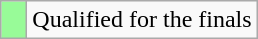<table class="wikitable">
<tr>
<td width=10px bgcolor="#98fb98"></td>
<td>Qualified for the finals</td>
</tr>
</table>
